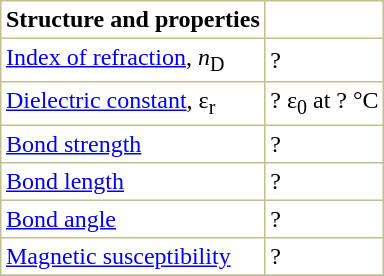<table border="1" cellspacing="0" cellpadding="3" style="margin: 0 0 0 0.5em; background: #FFFFFF; border-collapse: collapse; border-color: #C0C090;">
<tr>
<th>Structure and properties</th>
</tr>
<tr>
<td><a href='#'>Index of refraction</a>, <em>n</em><sub>D</sub></td>
<td>? </td>
</tr>
<tr>
<td><a href='#'>Dielectric constant</a>, ε<sub>r</sub></td>
<td>? ε<sub>0</sub> at ? °C </td>
</tr>
<tr>
<td><a href='#'>Bond strength</a></td>
<td>? </td>
</tr>
<tr>
<td><a href='#'>Bond length</a></td>
<td>? </td>
</tr>
<tr>
<td><a href='#'>Bond angle</a></td>
<td>? </td>
</tr>
<tr>
<td><a href='#'>Magnetic susceptibility</a></td>
<td>? </td>
</tr>
<tr>
</tr>
</table>
